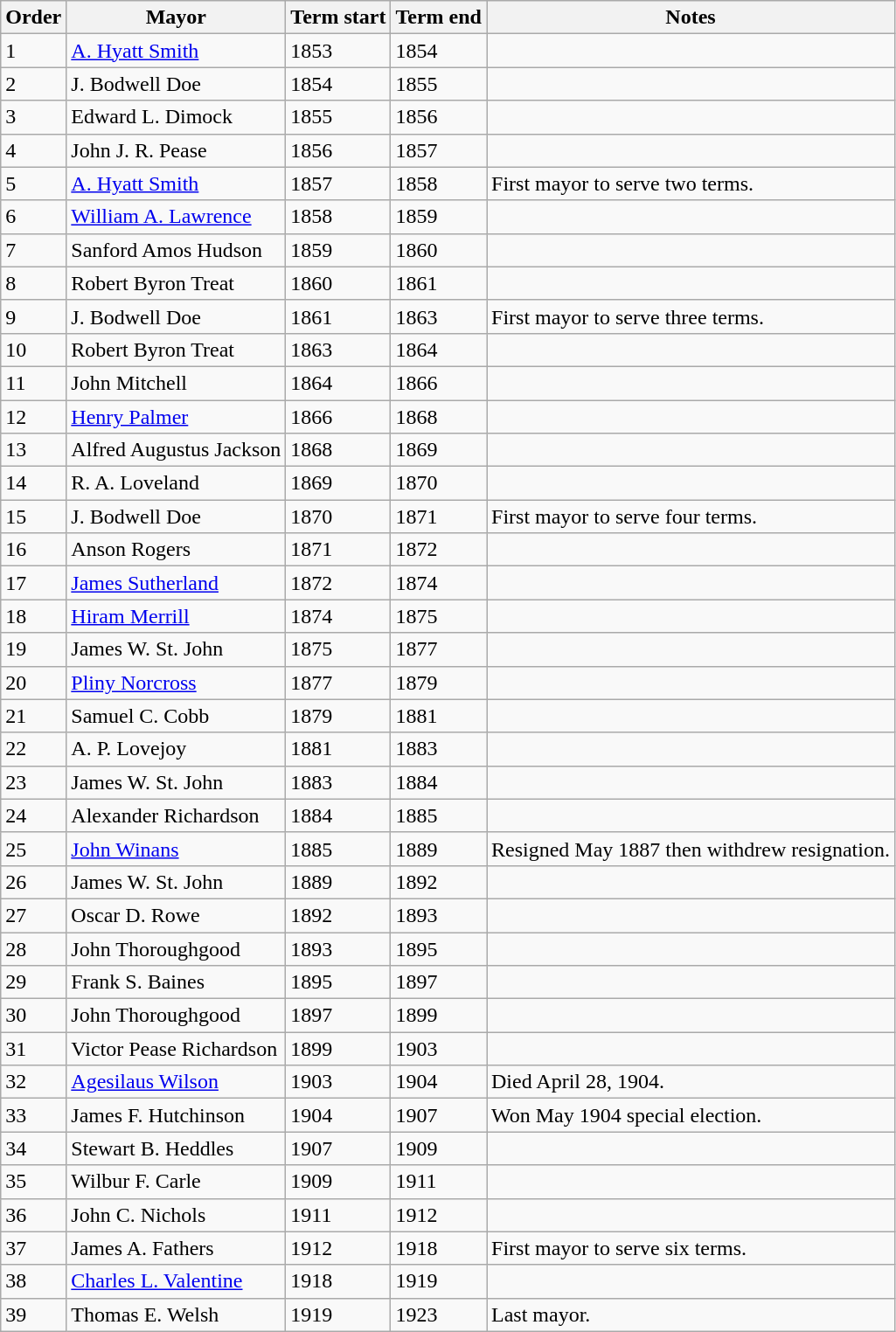<table class="wikitable">
<tr>
<th>Order</th>
<th>Mayor</th>
<th>Term start</th>
<th>Term end</th>
<th>Notes</th>
</tr>
<tr>
<td>1</td>
<td><a href='#'>A. Hyatt Smith</a></td>
<td>1853</td>
<td>1854</td>
<td></td>
</tr>
<tr>
<td>2</td>
<td>J. Bodwell Doe</td>
<td>1854</td>
<td>1855</td>
<td></td>
</tr>
<tr>
<td>3</td>
<td>Edward L. Dimock</td>
<td>1855</td>
<td>1856</td>
<td></td>
</tr>
<tr>
<td>4</td>
<td>John J. R. Pease</td>
<td>1856</td>
<td>1857</td>
<td></td>
</tr>
<tr>
<td>5</td>
<td><a href='#'>A. Hyatt Smith</a></td>
<td>1857</td>
<td>1858</td>
<td>First mayor to serve two terms.</td>
</tr>
<tr>
<td>6</td>
<td><a href='#'>William A. Lawrence</a></td>
<td>1858</td>
<td>1859</td>
<td></td>
</tr>
<tr>
<td>7</td>
<td>Sanford Amos Hudson</td>
<td>1859</td>
<td>1860</td>
<td></td>
</tr>
<tr>
<td>8</td>
<td>Robert Byron Treat</td>
<td>1860</td>
<td>1861</td>
<td></td>
</tr>
<tr>
<td>9</td>
<td>J. Bodwell Doe</td>
<td>1861</td>
<td>1863</td>
<td>First mayor to serve three terms.</td>
</tr>
<tr>
<td>10</td>
<td>Robert Byron Treat</td>
<td>1863</td>
<td>1864</td>
<td></td>
</tr>
<tr>
<td>11</td>
<td>John Mitchell</td>
<td>1864</td>
<td>1866</td>
<td></td>
</tr>
<tr>
<td>12</td>
<td><a href='#'>Henry Palmer</a></td>
<td>1866</td>
<td>1868</td>
<td></td>
</tr>
<tr>
<td>13</td>
<td>Alfred Augustus Jackson</td>
<td>1868</td>
<td>1869</td>
<td></td>
</tr>
<tr>
<td>14</td>
<td>R. A. Loveland</td>
<td>1869</td>
<td>1870</td>
<td></td>
</tr>
<tr>
<td>15</td>
<td>J. Bodwell Doe</td>
<td>1870</td>
<td>1871</td>
<td>First mayor to serve four terms.</td>
</tr>
<tr>
<td>16</td>
<td>Anson Rogers</td>
<td>1871</td>
<td>1872</td>
<td></td>
</tr>
<tr>
<td>17</td>
<td><a href='#'>James Sutherland</a></td>
<td>1872</td>
<td>1874</td>
<td></td>
</tr>
<tr>
<td>18</td>
<td><a href='#'>Hiram Merrill</a></td>
<td>1874</td>
<td>1875</td>
<td></td>
</tr>
<tr>
<td>19</td>
<td>James W. St. John</td>
<td>1875</td>
<td>1877</td>
<td></td>
</tr>
<tr>
<td>20</td>
<td><a href='#'>Pliny Norcross</a></td>
<td>1877</td>
<td>1879</td>
<td></td>
</tr>
<tr>
<td>21</td>
<td>Samuel C. Cobb</td>
<td>1879</td>
<td>1881</td>
<td></td>
</tr>
<tr>
<td>22</td>
<td>A. P. Lovejoy</td>
<td>1881</td>
<td>1883</td>
<td></td>
</tr>
<tr>
<td>23</td>
<td>James W. St. John</td>
<td>1883</td>
<td>1884</td>
<td></td>
</tr>
<tr>
<td>24</td>
<td>Alexander Richardson</td>
<td>1884</td>
<td>1885</td>
<td></td>
</tr>
<tr>
<td>25</td>
<td><a href='#'>John Winans</a></td>
<td>1885</td>
<td>1889</td>
<td>Resigned May 1887 then withdrew resignation.</td>
</tr>
<tr>
<td>26</td>
<td>James W. St. John</td>
<td>1889</td>
<td>1892</td>
<td></td>
</tr>
<tr>
<td>27</td>
<td>Oscar D. Rowe</td>
<td>1892</td>
<td>1893</td>
<td></td>
</tr>
<tr>
<td>28</td>
<td>John Thoroughgood</td>
<td>1893</td>
<td>1895</td>
<td></td>
</tr>
<tr>
<td>29</td>
<td>Frank S. Baines</td>
<td>1895</td>
<td>1897</td>
<td></td>
</tr>
<tr>
<td>30</td>
<td>John Thoroughgood</td>
<td>1897</td>
<td>1899</td>
<td></td>
</tr>
<tr>
<td>31</td>
<td>Victor Pease Richardson</td>
<td>1899</td>
<td>1903</td>
<td></td>
</tr>
<tr>
<td>32</td>
<td><a href='#'>Agesilaus Wilson</a></td>
<td>1903</td>
<td>1904</td>
<td>Died April 28, 1904.</td>
</tr>
<tr>
<td>33</td>
<td>James F. Hutchinson</td>
<td>1904</td>
<td>1907</td>
<td>Won May 1904 special election.</td>
</tr>
<tr>
<td>34</td>
<td>Stewart B. Heddles</td>
<td>1907</td>
<td>1909</td>
<td></td>
</tr>
<tr>
<td>35</td>
<td>Wilbur F. Carle</td>
<td>1909</td>
<td>1911</td>
<td></td>
</tr>
<tr>
<td>36</td>
<td>John C. Nichols</td>
<td>1911</td>
<td>1912</td>
<td></td>
</tr>
<tr>
<td>37</td>
<td>James A. Fathers</td>
<td>1912</td>
<td>1918</td>
<td>First mayor to serve six terms.</td>
</tr>
<tr>
<td>38</td>
<td><a href='#'>Charles L. Valentine</a></td>
<td>1918</td>
<td>1919</td>
<td></td>
</tr>
<tr>
<td>39</td>
<td>Thomas E. Welsh</td>
<td>1919</td>
<td>1923</td>
<td>Last mayor.</td>
</tr>
</table>
